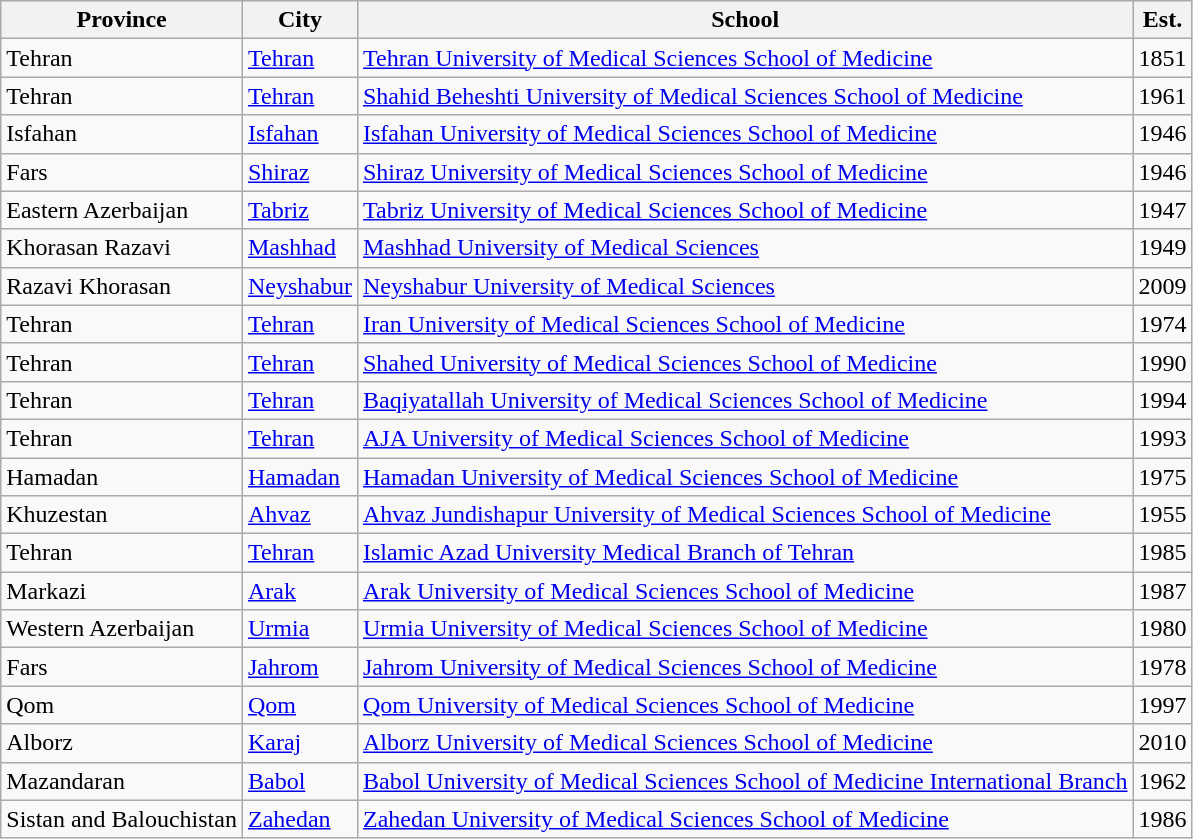<table class="wikitable sortable">
<tr>
<th scope="col">Province</th>
<th scope="col">City</th>
<th scope="col">School</th>
<th scope="col">Est.</th>
</tr>
<tr>
<td>Tehran</td>
<td><a href='#'>Tehran</a></td>
<td><a href='#'>Tehran University of Medical Sciences School of Medicine</a></td>
<td>1851</td>
</tr>
<tr>
<td>Tehran</td>
<td><a href='#'>Tehran</a></td>
<td><a href='#'>Shahid Beheshti University of Medical Sciences School of Medicine</a></td>
<td>1961</td>
</tr>
<tr>
<td>Isfahan</td>
<td><a href='#'>Isfahan</a></td>
<td><a href='#'>Isfahan University of Medical Sciences School of Medicine</a></td>
<td>1946</td>
</tr>
<tr>
<td>Fars</td>
<td><a href='#'>Shiraz</a></td>
<td><a href='#'>Shiraz University of Medical Sciences School of Medicine</a></td>
<td>1946</td>
</tr>
<tr>
<td>Eastern Azerbaijan</td>
<td><a href='#'>Tabriz</a></td>
<td><a href='#'>Tabriz University of Medical Sciences School of Medicine</a></td>
<td>1947</td>
</tr>
<tr>
<td>Khorasan Razavi</td>
<td><a href='#'>Mashhad</a></td>
<td><a href='#'>Mashhad University of Medical Sciences</a></td>
<td>1949</td>
</tr>
<tr>
<td>Razavi Khorasan</td>
<td><a href='#'>Neyshabur</a></td>
<td><a href='#'>Neyshabur University of Medical Sciences</a></td>
<td>2009</td>
</tr>
<tr>
<td>Tehran</td>
<td><a href='#'>Tehran</a></td>
<td><a href='#'>Iran University of Medical Sciences School of Medicine</a></td>
<td>1974</td>
</tr>
<tr>
<td>Tehran</td>
<td><a href='#'>Tehran</a></td>
<td><a href='#'>Shahed University of Medical Sciences School of Medicine</a></td>
<td>1990</td>
</tr>
<tr>
<td>Tehran</td>
<td><a href='#'>Tehran</a></td>
<td><a href='#'>Baqiyatallah University of Medical Sciences School of Medicine</a></td>
<td>1994</td>
</tr>
<tr>
<td>Tehran</td>
<td><a href='#'>Tehran</a></td>
<td><a href='#'>AJA University of Medical Sciences School of Medicine</a></td>
<td>1993</td>
</tr>
<tr>
<td>Hamadan</td>
<td><a href='#'>Hamadan</a></td>
<td><a href='#'>Hamadan University of Medical Sciences School of Medicine</a></td>
<td>1975</td>
</tr>
<tr>
<td>Khuzestan</td>
<td><a href='#'>Ahvaz</a></td>
<td><a href='#'>Ahvaz Jundishapur University of Medical Sciences School of Medicine</a></td>
<td>1955</td>
</tr>
<tr>
<td>Tehran</td>
<td><a href='#'>Tehran</a></td>
<td><a href='#'>Islamic Azad University Medical Branch of Tehran</a></td>
<td>1985</td>
</tr>
<tr>
<td>Markazi</td>
<td><a href='#'>Arak</a></td>
<td><a href='#'>Arak University of Medical Sciences School of Medicine</a></td>
<td>1987</td>
</tr>
<tr>
<td>Western Azerbaijan</td>
<td><a href='#'>Urmia</a></td>
<td><a href='#'>Urmia University of Medical Sciences School of Medicine</a></td>
<td>1980</td>
</tr>
<tr>
<td>Fars</td>
<td><a href='#'>Jahrom</a></td>
<td><a href='#'>Jahrom University of Medical Sciences School of Medicine</a></td>
<td>1978</td>
</tr>
<tr>
<td>Qom</td>
<td><a href='#'>Qom</a></td>
<td><a href='#'>Qom University of Medical Sciences School of Medicine</a></td>
<td>1997</td>
</tr>
<tr>
<td>Alborz</td>
<td><a href='#'>Karaj</a></td>
<td><a href='#'>Alborz University of Medical Sciences School of Medicine</a></td>
<td>2010</td>
</tr>
<tr>
<td>Mazandaran</td>
<td><a href='#'>Babol</a></td>
<td><a href='#'>Babol University of Medical Sciences School of Medicine International Branch</a></td>
<td>1962</td>
</tr>
<tr>
<td>Sistan and Balouchistan</td>
<td><a href='#'>Zahedan</a></td>
<td><a href='#'>Zahedan University of Medical Sciences School of Medicine</a></td>
<td>1986</td>
</tr>
</table>
